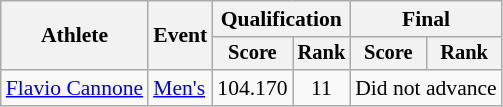<table class="wikitable" style="font-size:90%">
<tr>
<th rowspan="2">Athlete</th>
<th rowspan="2">Event</th>
<th colspan="2">Qualification</th>
<th colspan="2">Final</th>
</tr>
<tr style="font-size:95%">
<th>Score</th>
<th>Rank</th>
<th>Score</th>
<th>Rank</th>
</tr>
<tr align=center>
<td align=left><a href='#'>Flavio Cannone</a></td>
<td align=left><a href='#'>Men's</a></td>
<td>104.170</td>
<td>11</td>
<td colspan=2>Did not advance</td>
</tr>
</table>
